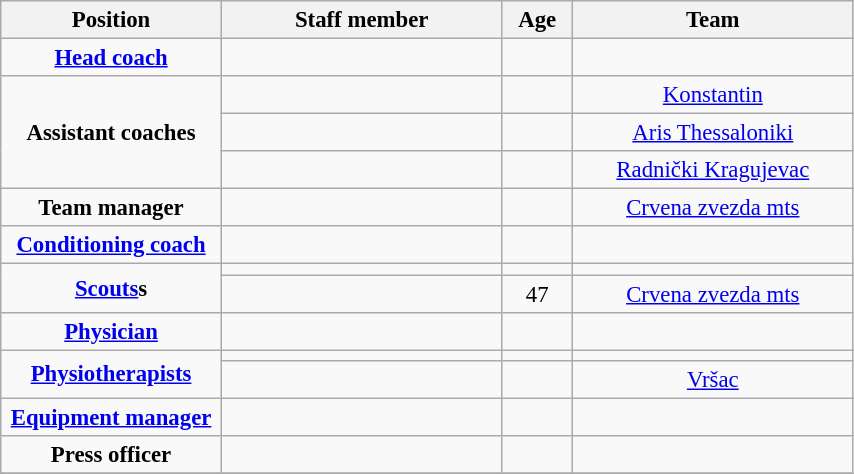<table class="wikitable sortable" style="text-align:center; font-size:95%">
<tr>
<th scope="col" width="140px">Position</th>
<th scope="col" width="180px">Staff member</th>
<th scope="col" width="40px">Age</th>
<th scope="col" width="180px">Team</th>
</tr>
<tr>
<td><strong><a href='#'>Head coach</a></strong></td>
<td> </td>
<td></td>
<td></td>
</tr>
<tr>
<td rowspan=3><strong>Assistant coaches</strong></td>
<td> </td>
<td></td>
<td> <a href='#'>Konstantin</a></td>
</tr>
<tr>
<td> </td>
<td></td>
<td> <a href='#'>Aris Thessaloniki</a></td>
</tr>
<tr>
<td> </td>
<td></td>
<td> <a href='#'>Radnički Kragujevac</a></td>
</tr>
<tr>
<td><strong>Team manager</strong></td>
<td> </td>
<td></td>
<td> <a href='#'>Crvena zvezda mts</a></td>
</tr>
<tr>
<td><strong><a href='#'>Conditioning coach</a></strong></td>
<td> </td>
<td></td>
<td></td>
</tr>
<tr>
<td rowspan=2><strong><a href='#'>Scouts</a>s</strong></td>
<td> </td>
<td></td>
<td></td>
</tr>
<tr>
<td> </td>
<td>47</td>
<td> <a href='#'>Crvena zvezda mts</a></td>
</tr>
<tr>
<td><strong><a href='#'>Physician</a></strong></td>
<td> </td>
<td></td>
<td></td>
</tr>
<tr>
<td rowspan=2><strong><a href='#'>Physiotherapists</a></strong></td>
<td> </td>
<td></td>
<td></td>
</tr>
<tr>
<td> </td>
<td></td>
<td> <a href='#'>Vršac</a></td>
</tr>
<tr>
<td><strong><a href='#'>Equipment manager</a></strong></td>
<td> </td>
<td></td>
<td></td>
</tr>
<tr>
<td><strong>Press officer</strong></td>
<td> </td>
<td></td>
<td></td>
</tr>
<tr>
</tr>
</table>
